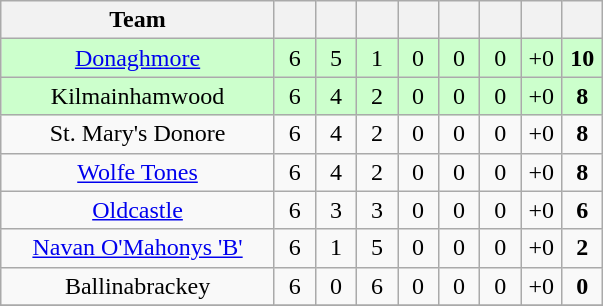<table class="wikitable" style="text-align:center">
<tr>
<th width="175">Team</th>
<th width="20"></th>
<th width="20"></th>
<th width="20"></th>
<th width="20"></th>
<th width="20"></th>
<th width="20"></th>
<th width="20"></th>
<th width="20"></th>
</tr>
<tr style="background:#cfc;">
<td><a href='#'>Donaghmore</a></td>
<td>6</td>
<td>5</td>
<td>1</td>
<td>0</td>
<td>0</td>
<td>0</td>
<td>+0</td>
<td><strong>10</strong></td>
</tr>
<tr style="background:#cfc;">
<td>Kilmainhamwood</td>
<td>6</td>
<td>4</td>
<td>2</td>
<td>0</td>
<td>0</td>
<td>0</td>
<td>+0</td>
<td><strong>8</strong></td>
</tr>
<tr>
<td>St. Mary's Donore</td>
<td>6</td>
<td>4</td>
<td>2</td>
<td>0</td>
<td>0</td>
<td>0</td>
<td>+0</td>
<td><strong>8</strong></td>
</tr>
<tr>
<td><a href='#'>Wolfe Tones</a></td>
<td>6</td>
<td>4</td>
<td>2</td>
<td>0</td>
<td>0</td>
<td>0</td>
<td>+0</td>
<td><strong>8</strong></td>
</tr>
<tr>
<td><a href='#'>Oldcastle</a></td>
<td>6</td>
<td>3</td>
<td>3</td>
<td>0</td>
<td>0</td>
<td>0</td>
<td>+0</td>
<td><strong>6</strong></td>
</tr>
<tr>
<td><a href='#'>Navan O'Mahonys 'B'</a></td>
<td>6</td>
<td>1</td>
<td>5</td>
<td>0</td>
<td>0</td>
<td>0</td>
<td>+0</td>
<td><strong>2</strong></td>
</tr>
<tr>
<td>Ballinabrackey</td>
<td>6</td>
<td>0</td>
<td>6</td>
<td>0</td>
<td>0</td>
<td>0</td>
<td>+0</td>
<td><strong>0</strong></td>
</tr>
<tr>
</tr>
</table>
